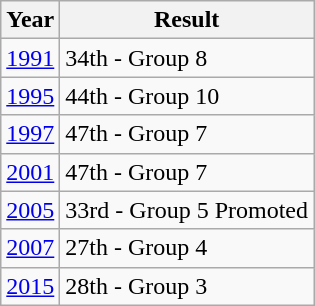<table class="wikitable">
<tr>
<th>Year</th>
<th>Result</th>
</tr>
<tr>
<td><a href='#'>1991</a></td>
<td>34th - Group 8</td>
</tr>
<tr>
<td><a href='#'>1995</a></td>
<td>44th - Group 10</td>
</tr>
<tr>
<td><a href='#'>1997</a></td>
<td>47th - Group 7</td>
</tr>
<tr>
<td><a href='#'>2001</a></td>
<td>47th - Group 7</td>
</tr>
<tr>
<td><a href='#'>2005</a></td>
<td>33rd - Group 5 Promoted</td>
</tr>
<tr>
<td><a href='#'>2007</a></td>
<td>27th - Group 4</td>
</tr>
<tr>
<td><a href='#'>2015</a></td>
<td>28th - Group 3</td>
</tr>
</table>
